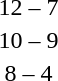<table style="text-align:center">
<tr>
<th width=200></th>
<th width=100></th>
<th width=200></th>
</tr>
<tr>
<td align=right><strong></strong></td>
<td>12 – 7</td>
<td align=left></td>
</tr>
<tr>
<td align=right><strong></strong></td>
<td>10 – 9</td>
<td align=left></td>
</tr>
<tr>
<td align=right><strong></strong></td>
<td>8 – 4</td>
<td align=left></td>
</tr>
</table>
